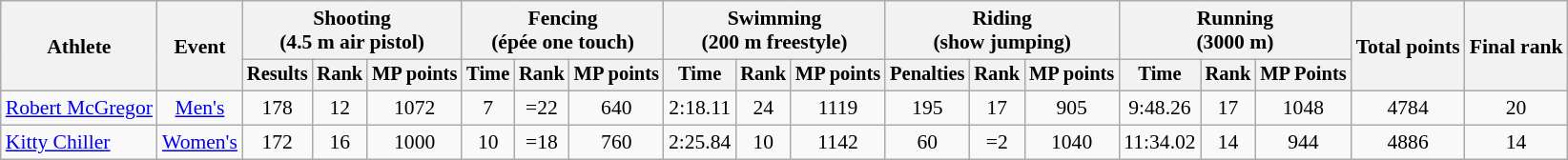<table class="wikitable" style="font-size:90%">
<tr>
<th rowspan=2>Athlete</th>
<th rowspan=2>Event</th>
<th colspan=3>Shooting<br><span>(4.5 m air pistol)</span></th>
<th colspan=3>Fencing<br><span>(épée one touch)</span></th>
<th colspan=3>Swimming<br><span>(200 m freestyle)</span></th>
<th colspan=3>Riding<br><span>(show jumping)</span></th>
<th colspan=3>Running<br><span>(3000 m)</span></th>
<th rowspan=2>Total points</th>
<th rowspan=2>Final rank</th>
</tr>
<tr style="font-size:95%">
<th>Results</th>
<th>Rank</th>
<th>MP points</th>
<th>Time</th>
<th>Rank</th>
<th>MP points</th>
<th>Time</th>
<th>Rank</th>
<th>MP points</th>
<th>Penalties</th>
<th>Rank</th>
<th>MP points</th>
<th>Time</th>
<th>Rank</th>
<th>MP Points</th>
</tr>
<tr align=center>
<td align=left><a href='#'>Robert McGregor</a></td>
<td><a href='#'>Men's</a></td>
<td>178</td>
<td>12</td>
<td>1072</td>
<td>7</td>
<td>=22</td>
<td>640</td>
<td>2:18.11</td>
<td>24</td>
<td>1119</td>
<td>195</td>
<td>17</td>
<td>905</td>
<td>9:48.26</td>
<td>17</td>
<td>1048</td>
<td>4784</td>
<td>20</td>
</tr>
<tr align=center>
<td align=left><a href='#'>Kitty Chiller</a></td>
<td><a href='#'>Women's</a></td>
<td>172</td>
<td>16</td>
<td>1000</td>
<td>10</td>
<td>=18</td>
<td>760</td>
<td>2:25.84</td>
<td>10</td>
<td>1142</td>
<td>60</td>
<td>=2</td>
<td>1040</td>
<td>11:34.02</td>
<td>14</td>
<td>944</td>
<td>4886</td>
<td>14</td>
</tr>
</table>
